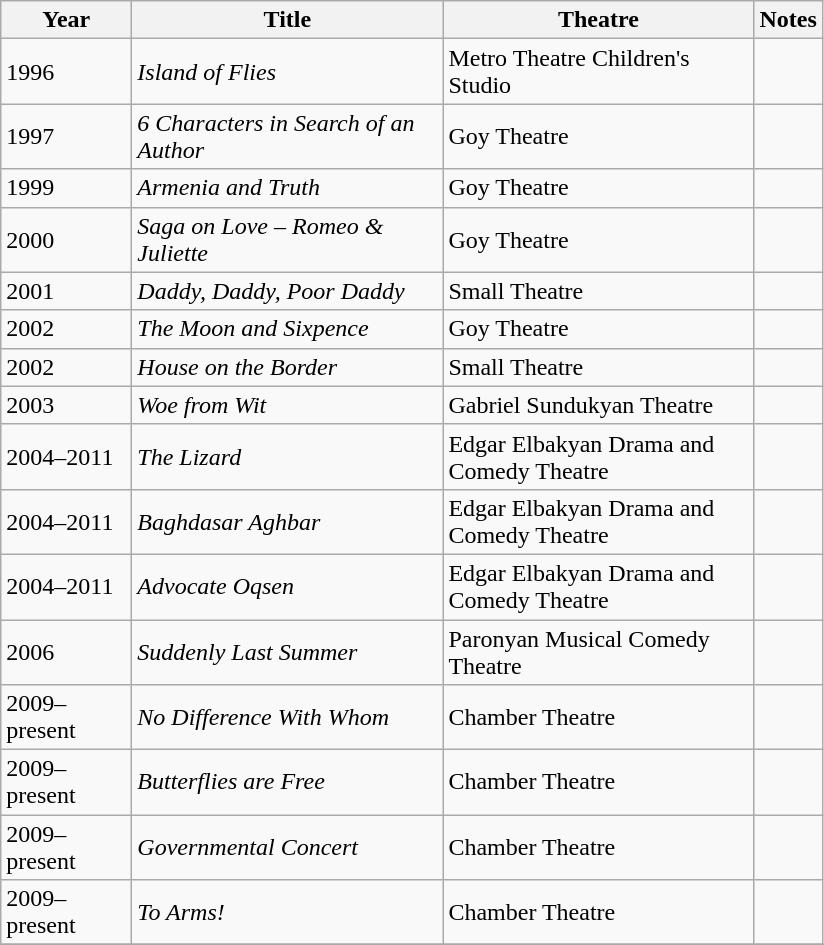<table class="wikitable sortable">
<tr>
<th style="width:80px;">Year</th>
<th style="width:200px;">Title</th>
<th style="width:200px;">Theatre</th>
<th class="unsortable">Notes</th>
</tr>
<tr>
<td>1996</td>
<td><em>Island of Flies</em></td>
<td>Metro Theatre Children's Studio</td>
<td></td>
</tr>
<tr>
<td>1997</td>
<td><em>6 Characters in Search of an Author</em></td>
<td>Goy Theatre</td>
<td></td>
</tr>
<tr>
<td>1999</td>
<td><em>Armenia and Truth</em></td>
<td>Goy Theatre</td>
<td></td>
</tr>
<tr>
<td>2000</td>
<td><em>Saga on Love – Romeo & Juliette</em></td>
<td>Goy Theatre</td>
<td></td>
</tr>
<tr>
<td>2001</td>
<td><em>Daddy, Daddy, Poor Daddy</em></td>
<td>Small Theatre</td>
<td></td>
</tr>
<tr>
<td>2002</td>
<td><em>The Moon and Sixpence</em></td>
<td>Goy Theatre</td>
<td></td>
</tr>
<tr>
<td>2002</td>
<td><em>House on the Border</em></td>
<td>Small Theatre</td>
<td></td>
</tr>
<tr>
<td>2003</td>
<td><em>Woe from Wit</em></td>
<td>Gabriel Sundukyan Theatre</td>
<td></td>
</tr>
<tr>
<td>2004–2011</td>
<td><em>The Lizard</em></td>
<td>Edgar Elbakyan Drama and Comedy Theatre</td>
<td></td>
</tr>
<tr>
<td>2004–2011</td>
<td><em>Baghdasar Aghbar</em></td>
<td>Edgar Elbakyan Drama and Comedy Theatre</td>
<td></td>
</tr>
<tr>
<td>2004–2011</td>
<td><em>Advocate Oqsen</em></td>
<td>Edgar Elbakyan Drama and Comedy Theatre</td>
<td></td>
</tr>
<tr>
<td>2006</td>
<td><em>Suddenly Last Summer</em></td>
<td>Paronyan Musical Comedy Theatre</td>
<td></td>
</tr>
<tr>
<td>2009–present</td>
<td><em>No Difference With Whom</em></td>
<td>Chamber Theatre</td>
<td></td>
</tr>
<tr>
<td>2009–present</td>
<td><em>Butterflies are Free</em></td>
<td>Chamber Theatre</td>
<td></td>
</tr>
<tr>
<td>2009–present</td>
<td><em>Governmental Concert</em></td>
<td>Chamber Theatre</td>
<td></td>
</tr>
<tr>
<td>2009–present</td>
<td><em>To Arms!</em></td>
<td>Chamber Theatre</td>
<td></td>
</tr>
<tr>
</tr>
</table>
